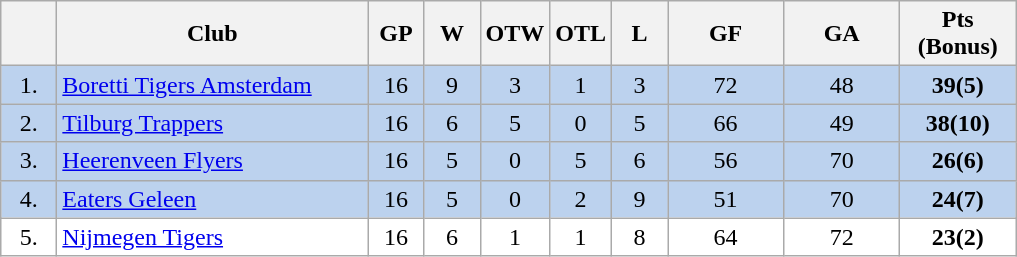<table class="wikitable">
<tr>
<th width="30"></th>
<th width="200">Club</th>
<th width="30">GP</th>
<th width="30">W</th>
<th width="30">OTW</th>
<th width="30">OTL</th>
<th width="30">L</th>
<th width="70">GF</th>
<th width="70">GA</th>
<th width="70">Pts (Bonus)</th>
</tr>
<tr bgcolor="#BCD2EE" align="center">
<td>1.</td>
<td align="left"><a href='#'>Boretti Tigers Amsterdam</a></td>
<td>16</td>
<td>9</td>
<td>3</td>
<td>1</td>
<td>3</td>
<td>72</td>
<td>48</td>
<td><strong>39(5)</strong></td>
</tr>
<tr bgcolor="#BCD2EE" align="center">
<td>2.</td>
<td align="left"><a href='#'>Tilburg Trappers</a></td>
<td>16</td>
<td>6</td>
<td>5</td>
<td>0</td>
<td>5</td>
<td>66</td>
<td>49</td>
<td><strong>38(10)</strong></td>
</tr>
<tr bgcolor="#BCD2EE" align="center">
<td>3.</td>
<td align="left"><a href='#'>Heerenveen Flyers</a></td>
<td>16</td>
<td>5</td>
<td>0</td>
<td>5</td>
<td>6</td>
<td>56</td>
<td>70</td>
<td><strong>26(6)</strong></td>
</tr>
<tr bgcolor="#BCD2EE" align="center">
<td>4.</td>
<td align="left"><a href='#'>Eaters Geleen</a></td>
<td>16</td>
<td>5</td>
<td>0</td>
<td>2</td>
<td>9</td>
<td>51</td>
<td>70</td>
<td><strong>24(7)</strong></td>
</tr>
<tr bgcolor="#FFFFFF" align="center">
<td>5.</td>
<td align="left"><a href='#'>Nijmegen Tigers</a></td>
<td>16</td>
<td>6</td>
<td>1</td>
<td>1</td>
<td>8</td>
<td>64</td>
<td>72</td>
<td><strong>23(2)</strong></td>
</tr>
</table>
